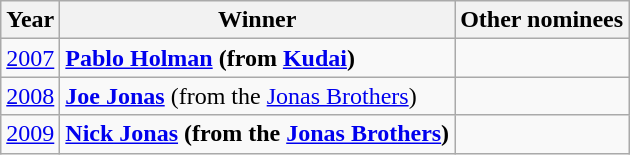<table class="wikitable">
<tr>
<th>Year</th>
<th>Winner</th>
<th>Other nominees</th>
</tr>
<tr>
<td><a href='#'>2007</a></td>
<td><strong><a href='#'>Pablo Holman</a> (from <a href='#'>Kudai</a>)</strong></td>
<td></td>
</tr>
<tr>
<td><a href='#'>2008</a></td>
<td><strong><a href='#'>Joe Jonas</a></strong> (from the <a href='#'>Jonas Brothers</a>)</td>
<td></td>
</tr>
<tr>
<td><a href='#'>2009</a></td>
<td><strong><a href='#'>Nick Jonas</a> (from the <a href='#'>Jonas Brothers</a>)</strong></td>
<td></td>
</tr>
</table>
